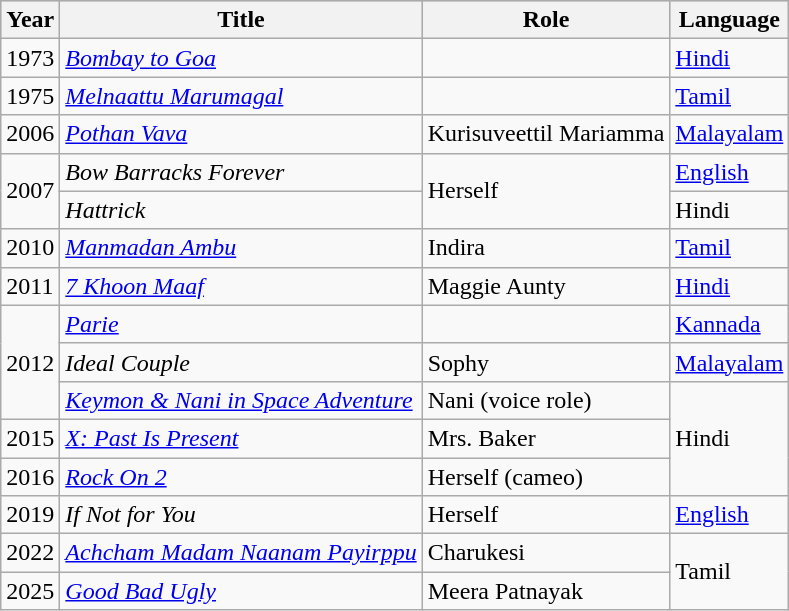<table class="wikitable">
<tr style="background:#ccc; text-align:center;">
<th>Year</th>
<th>Title</th>
<th>Role</th>
<th>Language</th>
</tr>
<tr>
<td rowspan="1">1973</td>
<td><em><a href='#'>Bombay to Goa</a></em></td>
<td></td>
<td><a href='#'>Hindi</a></td>
</tr>
<tr>
<td>1975</td>
<td><em><a href='#'>Melnaattu Marumagal</a></em></td>
<td></td>
<td><a href='#'>Tamil</a></td>
</tr>
<tr>
<td>2006</td>
<td><em><a href='#'>Pothan Vava</a></em></td>
<td>Kurisuveettil Mariamma</td>
<td><a href='#'>Malayalam</a></td>
</tr>
<tr>
<td rowspan="2">2007</td>
<td><em>Bow Barracks Forever</em></td>
<td rowspan="2">Herself</td>
<td><a href='#'>English</a></td>
</tr>
<tr>
<td><em>Hattrick</em></td>
<td>Hindi</td>
</tr>
<tr>
<td rowspan="1">2010</td>
<td><em><a href='#'>Manmadan Ambu</a></em></td>
<td>Indira</td>
<td><a href='#'>Tamil</a></td>
</tr>
<tr>
<td rowspan="1">2011</td>
<td><em><a href='#'>7 Khoon Maaf</a></em></td>
<td>Maggie Aunty</td>
<td><a href='#'>Hindi</a></td>
</tr>
<tr>
<td rowspan="3">2012</td>
<td><em><a href='#'>Parie</a></em></td>
<td></td>
<td><a href='#'>Kannada</a></td>
</tr>
<tr>
<td><em>Ideal Couple</em></td>
<td>Sophy</td>
<td><a href='#'>Malayalam</a></td>
</tr>
<tr>
<td><em><a href='#'>Keymon & Nani in Space Adventure</a></em></td>
<td>Nani (voice role)</td>
<td rowspan="3">Hindi</td>
</tr>
<tr>
<td>2015</td>
<td><em><a href='#'>X: Past Is Present</a></em></td>
<td>Mrs. Baker</td>
</tr>
<tr>
<td>2016</td>
<td><em><a href='#'>Rock On 2</a></em></td>
<td>Herself (cameo)</td>
</tr>
<tr>
<td>2019</td>
<td><em>If Not for You</em></td>
<td>Herself</td>
<td><a href='#'>English</a></td>
</tr>
<tr>
<td>2022</td>
<td><em><a href='#'>Achcham Madam Naanam Payirppu</a></em></td>
<td>Charukesi</td>
<td rowspan="2">Tamil</td>
</tr>
<tr>
<td>2025</td>
<td><a href='#'><em>Good Bad Ugly</em></a></td>
<td>Meera Patnayak</td>
</tr>
</table>
